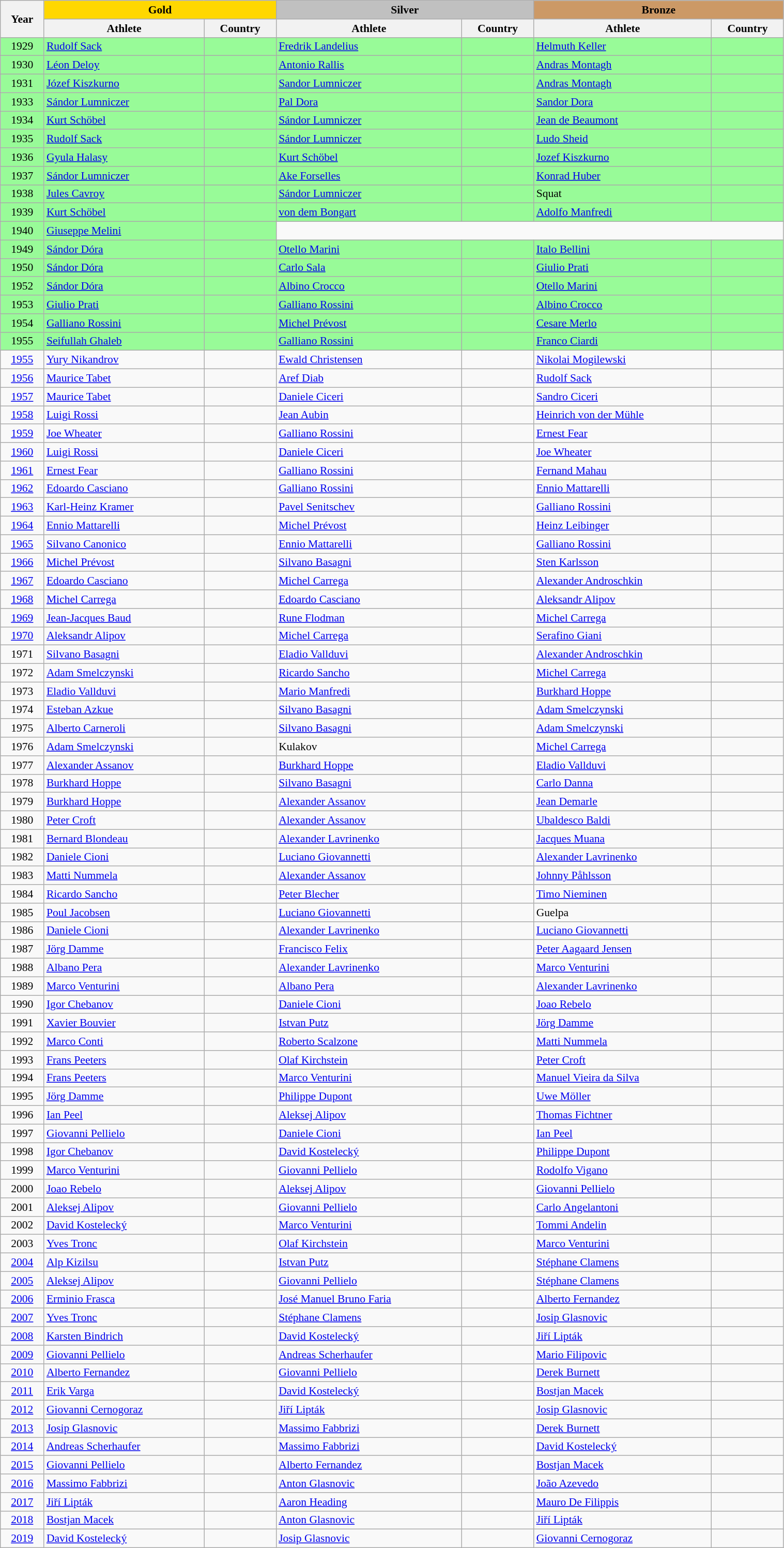<table class="wikitable sortable" width=80% style="font-size:90%; text-align:left;">
<tr>
<th rowspan=2>Year</th>
<th style="background:gold;" colspan=2 align=center><strong>Gold</strong></th>
<th style="background:silver;" colspan=2 align=center><strong>Silver</strong></th>
<th style="background:#cc9966;" colspan=2 align=center><strong>Bronze</strong></th>
</tr>
<tr>
<th>Athlete</th>
<th>Country</th>
<th>Athlete</th>
<th>Country</th>
<th>Athlete</th>
<th>Country</th>
</tr>
<tr bgcolor=palegreen>
<td align=center>1929</td>
<td><a href='#'>Rudolf Sack</a></td>
<td></td>
<td><a href='#'>Fredrik Landelius</a></td>
<td></td>
<td><a href='#'>Helmuth Keller</a></td>
<td></td>
</tr>
<tr bgcolor=palegreen>
<td align=center>1930</td>
<td><a href='#'>Léon Deloy</a></td>
<td></td>
<td><a href='#'>Antonio Rallis</a></td>
<td></td>
<td><a href='#'>Andras Montagh</a></td>
<td></td>
</tr>
<tr bgcolor=palegreen>
<td align=center>1931</td>
<td><a href='#'>Józef Kiszkurno</a></td>
<td></td>
<td><a href='#'>Sandor Lumniczer</a></td>
<td></td>
<td><a href='#'>Andras Montagh</a></td>
<td></td>
</tr>
<tr bgcolor=palegreen>
<td align=center>1933</td>
<td><a href='#'>Sándor Lumniczer</a></td>
<td></td>
<td><a href='#'>Pal Dora</a></td>
<td></td>
<td><a href='#'>Sandor Dora</a></td>
<td></td>
</tr>
<tr bgcolor=palegreen>
<td align=center>1934</td>
<td><a href='#'>Kurt Schöbel</a></td>
<td></td>
<td><a href='#'>Sándor Lumniczer</a></td>
<td></td>
<td><a href='#'>Jean de Beaumont</a></td>
<td></td>
</tr>
<tr bgcolor=palegreen>
<td align=center>1935</td>
<td><a href='#'>Rudolf Sack</a></td>
<td></td>
<td><a href='#'>Sándor Lumniczer</a></td>
<td></td>
<td><a href='#'>Ludo Sheid</a></td>
<td></td>
</tr>
<tr bgcolor=palegreen>
<td align=center>1936</td>
<td><a href='#'>Gyula Halasy</a></td>
<td></td>
<td><a href='#'>Kurt Schöbel</a></td>
<td></td>
<td><a href='#'>Jozef Kiszkurno</a></td>
<td></td>
</tr>
<tr bgcolor=palegreen>
<td align=center>1937</td>
<td><a href='#'>Sándor Lumniczer</a></td>
<td></td>
<td><a href='#'>Ake Forselles</a></td>
<td></td>
<td><a href='#'>Konrad Huber</a></td>
<td></td>
</tr>
<tr bgcolor=palegreen>
<td align=center>1938</td>
<td><a href='#'>Jules Cavroy</a></td>
<td></td>
<td><a href='#'>Sándor Lumniczer</a></td>
<td></td>
<td>Squat</td>
<td></td>
</tr>
<tr bgcolor=palegreen>
<td align=center>1939</td>
<td><a href='#'>Kurt Schöbel</a></td>
<td></td>
<td><a href='#'>von dem Bongart</a></td>
<td></td>
<td><a href='#'>Adolfo Manfredi</a></td>
<td></td>
</tr>
<tr bgcolor=palegreen>
<td align=center>1940</td>
<td><a href='#'>Giuseppe Melini</a></td>
<td></td>
</tr>
<tr bgcolor=palegreen>
<td align=center>1949</td>
<td><a href='#'>Sándor Dóra</a></td>
<td></td>
<td><a href='#'>Otello Marini</a></td>
<td></td>
<td><a href='#'>Italo Bellini</a></td>
<td></td>
</tr>
<tr bgcolor=palegreen>
<td align=center>1950</td>
<td><a href='#'>Sándor Dóra</a></td>
<td></td>
<td><a href='#'>Carlo Sala</a></td>
<td></td>
<td><a href='#'>Giulio Prati</a></td>
<td></td>
</tr>
<tr bgcolor=palegreen>
<td align=center>1952</td>
<td><a href='#'>Sándor Dóra</a></td>
<td></td>
<td><a href='#'>Albino Crocco</a></td>
<td></td>
<td><a href='#'>Otello Marini</a></td>
<td></td>
</tr>
<tr bgcolor=palegreen>
<td align=center>1953</td>
<td><a href='#'>Giulio Prati</a></td>
<td></td>
<td><a href='#'>Galliano Rossini</a></td>
<td></td>
<td><a href='#'>Albino Crocco</a></td>
<td></td>
</tr>
<tr bgcolor=palegreen>
<td align=center>1954</td>
<td><a href='#'>Galliano Rossini</a></td>
<td></td>
<td><a href='#'>Michel Prévost</a></td>
<td></td>
<td><a href='#'>Cesare Merlo</a></td>
<td></td>
</tr>
<tr bgcolor=palegreen>
<td align=center>1955</td>
<td><a href='#'>Seifullah Ghaleb</a></td>
<td></td>
<td><a href='#'>Galliano Rossini</a></td>
<td></td>
<td><a href='#'>Franco Ciardi</a></td>
<td></td>
</tr>
<tr>
<td align=center><a href='#'>1955</a></td>
<td><a href='#'>Yury Nikandrov</a></td>
<td></td>
<td><a href='#'>Ewald Christensen</a></td>
<td></td>
<td><a href='#'>Nikolai Mogilewski</a></td>
<td></td>
</tr>
<tr>
<td align=center><a href='#'>1956</a></td>
<td><a href='#'>Maurice Tabet</a></td>
<td></td>
<td><a href='#'>Aref Diab</a></td>
<td></td>
<td><a href='#'>Rudolf Sack</a></td>
<td></td>
</tr>
<tr>
<td align=center><a href='#'>1957</a></td>
<td><a href='#'>Maurice Tabet</a></td>
<td></td>
<td><a href='#'>Daniele Ciceri</a></td>
<td></td>
<td><a href='#'>Sandro Ciceri</a></td>
<td></td>
</tr>
<tr>
<td align=center><a href='#'>1958</a></td>
<td><a href='#'>Luigi Rossi</a></td>
<td></td>
<td><a href='#'>Jean Aubin</a></td>
<td></td>
<td><a href='#'>Heinrich von der Mühle</a></td>
<td></td>
</tr>
<tr>
<td align=center><a href='#'>1959</a></td>
<td><a href='#'>Joe Wheater</a></td>
<td></td>
<td><a href='#'>Galliano Rossini</a></td>
<td></td>
<td><a href='#'>Ernest Fear</a></td>
<td></td>
</tr>
<tr>
<td align=center><a href='#'>1960</a></td>
<td><a href='#'>Luigi Rossi</a></td>
<td></td>
<td><a href='#'>Daniele Ciceri</a></td>
<td></td>
<td><a href='#'>Joe Wheater</a></td>
<td></td>
</tr>
<tr>
<td align=center><a href='#'>1961</a></td>
<td><a href='#'>Ernest Fear</a></td>
<td></td>
<td><a href='#'>Galliano Rossini</a></td>
<td></td>
<td><a href='#'>Fernand Mahau</a></td>
<td></td>
</tr>
<tr>
<td align=center><a href='#'>1962</a></td>
<td><a href='#'>Edoardo Casciano</a></td>
<td></td>
<td><a href='#'>Galliano Rossini</a></td>
<td></td>
<td><a href='#'>Ennio Mattarelli</a></td>
<td></td>
</tr>
<tr>
<td align=center><a href='#'>1963</a></td>
<td><a href='#'>Karl-Heinz Kramer</a></td>
<td></td>
<td><a href='#'>Pavel Senitschev</a></td>
<td></td>
<td><a href='#'>Galliano Rossini</a></td>
<td></td>
</tr>
<tr>
<td align=center><a href='#'>1964</a></td>
<td><a href='#'>Ennio Mattarelli</a></td>
<td></td>
<td><a href='#'>Michel Prévost</a></td>
<td></td>
<td><a href='#'>Heinz Leibinger</a></td>
<td></td>
</tr>
<tr>
<td align=center><a href='#'>1965</a></td>
<td><a href='#'>Silvano Canonico</a></td>
<td></td>
<td><a href='#'>Ennio Mattarelli</a></td>
<td></td>
<td><a href='#'>Galliano Rossini</a></td>
<td></td>
</tr>
<tr>
<td align=center><a href='#'>1966</a></td>
<td><a href='#'>Michel Prévost</a></td>
<td></td>
<td><a href='#'>Silvano Basagni</a></td>
<td></td>
<td><a href='#'>Sten Karlsson</a></td>
<td></td>
</tr>
<tr>
<td align=center><a href='#'>1967</a></td>
<td><a href='#'>Edoardo Casciano</a></td>
<td></td>
<td><a href='#'>Michel Carrega</a></td>
<td></td>
<td><a href='#'>Alexander Androschkin</a></td>
<td></td>
</tr>
<tr>
<td align=center><a href='#'>1968</a></td>
<td><a href='#'>Michel Carrega</a></td>
<td></td>
<td><a href='#'>Edoardo Casciano</a></td>
<td></td>
<td><a href='#'>Aleksandr Alipov</a></td>
<td></td>
</tr>
<tr>
<td align=center><a href='#'>1969</a></td>
<td><a href='#'>Jean-Jacques Baud</a></td>
<td></td>
<td><a href='#'>Rune Flodman</a></td>
<td></td>
<td><a href='#'>Michel Carrega</a></td>
<td></td>
</tr>
<tr>
<td align=center><a href='#'>1970</a></td>
<td><a href='#'>Aleksandr Alipov</a></td>
<td></td>
<td><a href='#'>Michel Carrega</a></td>
<td></td>
<td><a href='#'>Serafino Giani</a></td>
<td></td>
</tr>
<tr>
<td align=center>1971</td>
<td><a href='#'>Silvano Basagni</a></td>
<td></td>
<td><a href='#'>Eladio Vallduvi</a></td>
<td></td>
<td><a href='#'>Alexander Androschkin</a></td>
<td></td>
</tr>
<tr>
<td align=center>1972</td>
<td><a href='#'>Adam Smelczynski</a></td>
<td></td>
<td><a href='#'>Ricardo Sancho</a></td>
<td></td>
<td><a href='#'>Michel Carrega</a></td>
<td></td>
</tr>
<tr>
<td align=center>1973</td>
<td><a href='#'>Eladio Vallduvi</a></td>
<td></td>
<td><a href='#'>Mario Manfredi</a></td>
<td></td>
<td><a href='#'>Burkhard Hoppe</a></td>
<td></td>
</tr>
<tr>
<td align=center>1974</td>
<td><a href='#'>Esteban Azkue</a></td>
<td></td>
<td><a href='#'>Silvano Basagni</a></td>
<td></td>
<td><a href='#'>Adam Smelczynski</a></td>
<td></td>
</tr>
<tr>
<td align=center>1975</td>
<td><a href='#'>Alberto Carneroli</a></td>
<td></td>
<td><a href='#'>Silvano Basagni</a></td>
<td></td>
<td><a href='#'>Adam Smelczynski</a></td>
<td></td>
</tr>
<tr>
<td align=center>1976</td>
<td><a href='#'>Adam Smelczynski</a></td>
<td></td>
<td>Kulakov</td>
<td></td>
<td><a href='#'>Michel Carrega</a></td>
<td></td>
</tr>
<tr>
<td align=center>1977</td>
<td><a href='#'>Alexander Assanov</a></td>
<td></td>
<td><a href='#'>Burkhard Hoppe</a></td>
<td></td>
<td><a href='#'>Eladio Vallduvi</a></td>
<td></td>
</tr>
<tr>
<td align=center>1978</td>
<td><a href='#'>Burkhard Hoppe</a></td>
<td></td>
<td><a href='#'>Silvano Basagni</a></td>
<td></td>
<td><a href='#'>Carlo Danna</a></td>
<td></td>
</tr>
<tr>
<td align=center>1979</td>
<td><a href='#'>Burkhard Hoppe</a></td>
<td></td>
<td><a href='#'>Alexander Assanov</a></td>
<td></td>
<td><a href='#'>Jean Demarle</a></td>
<td></td>
</tr>
<tr>
<td align=center>1980</td>
<td><a href='#'>Peter Croft</a></td>
<td></td>
<td><a href='#'>Alexander Assanov</a></td>
<td></td>
<td><a href='#'>Ubaldesco Baldi</a></td>
<td></td>
</tr>
<tr>
<td align=center>1981</td>
<td><a href='#'>Bernard Blondeau</a></td>
<td></td>
<td><a href='#'>Alexander Lavrinenko</a></td>
<td></td>
<td><a href='#'>Jacques Muana</a></td>
<td></td>
</tr>
<tr>
<td align=center>1982</td>
<td><a href='#'>Daniele Cioni</a></td>
<td></td>
<td><a href='#'>Luciano Giovannetti</a></td>
<td></td>
<td><a href='#'>Alexander Lavrinenko</a></td>
<td></td>
</tr>
<tr>
<td align=center>1983</td>
<td><a href='#'>Matti Nummela</a></td>
<td></td>
<td><a href='#'>Alexander Assanov</a></td>
<td></td>
<td><a href='#'>Johnny Påhlsson</a></td>
<td></td>
</tr>
<tr>
<td align=center>1984</td>
<td><a href='#'>Ricardo Sancho</a></td>
<td></td>
<td><a href='#'>Peter Blecher</a></td>
<td></td>
<td><a href='#'>Timo Nieminen</a></td>
<td></td>
</tr>
<tr>
<td align=center>1985</td>
<td><a href='#'>Poul Jacobsen</a></td>
<td></td>
<td><a href='#'>Luciano Giovannetti</a></td>
<td></td>
<td>Guelpa</td>
<td></td>
</tr>
<tr>
<td align=center>1986</td>
<td><a href='#'>Daniele Cioni</a></td>
<td></td>
<td><a href='#'>Alexander Lavrinenko</a></td>
<td></td>
<td><a href='#'>Luciano Giovannetti</a></td>
<td></td>
</tr>
<tr>
<td align=center>1987</td>
<td><a href='#'>Jörg Damme</a></td>
<td></td>
<td><a href='#'>Francisco Felix</a></td>
<td></td>
<td><a href='#'>Peter Aagaard Jensen</a></td>
<td></td>
</tr>
<tr>
<td align=center>1988</td>
<td><a href='#'>Albano Pera</a></td>
<td></td>
<td><a href='#'>Alexander Lavrinenko</a></td>
<td></td>
<td><a href='#'>Marco Venturini</a></td>
<td></td>
</tr>
<tr>
<td align=center>1989</td>
<td><a href='#'>Marco Venturini</a></td>
<td></td>
<td><a href='#'>Albano Pera</a></td>
<td></td>
<td><a href='#'>Alexander Lavrinenko</a></td>
<td></td>
</tr>
<tr>
<td align=center>1990</td>
<td><a href='#'>Igor Chebanov</a></td>
<td></td>
<td><a href='#'>Daniele Cioni</a></td>
<td></td>
<td><a href='#'>Joao Rebelo</a></td>
<td></td>
</tr>
<tr>
<td align=center>1991</td>
<td><a href='#'>Xavier Bouvier</a></td>
<td></td>
<td><a href='#'>Istvan Putz</a></td>
<td></td>
<td><a href='#'>Jörg Damme</a></td>
<td></td>
</tr>
<tr>
<td align=center>1992</td>
<td><a href='#'>Marco Conti</a></td>
<td></td>
<td><a href='#'>Roberto Scalzone</a></td>
<td></td>
<td><a href='#'>Matti Nummela</a></td>
<td></td>
</tr>
<tr>
<td align=center>1993</td>
<td><a href='#'>Frans Peeters</a></td>
<td></td>
<td><a href='#'>Olaf Kirchstein</a></td>
<td></td>
<td><a href='#'>Peter Croft</a></td>
<td></td>
</tr>
<tr>
<td align=center>1994</td>
<td><a href='#'>Frans Peeters</a></td>
<td></td>
<td><a href='#'>Marco Venturini</a></td>
<td></td>
<td><a href='#'>Manuel Vieira da Silva</a></td>
<td></td>
</tr>
<tr>
<td align=center>1995</td>
<td><a href='#'>Jörg Damme</a></td>
<td></td>
<td><a href='#'>Philippe Dupont</a></td>
<td></td>
<td><a href='#'>Uwe Möller</a></td>
<td></td>
</tr>
<tr>
<td align=center>1996</td>
<td><a href='#'>Ian Peel</a></td>
<td></td>
<td><a href='#'>Aleksej Alipov</a></td>
<td></td>
<td><a href='#'>Thomas Fichtner</a></td>
<td></td>
</tr>
<tr>
<td align=center>1997</td>
<td><a href='#'>Giovanni Pellielo</a></td>
<td></td>
<td><a href='#'>Daniele Cioni</a></td>
<td></td>
<td><a href='#'>Ian Peel</a></td>
<td></td>
</tr>
<tr>
<td align=center>1998</td>
<td><a href='#'>Igor Chebanov</a></td>
<td></td>
<td><a href='#'>David Kostelecký</a></td>
<td></td>
<td><a href='#'>Philippe Dupont</a></td>
<td></td>
</tr>
<tr>
<td align=center>1999</td>
<td><a href='#'>Marco Venturini</a></td>
<td></td>
<td><a href='#'>Giovanni Pellielo</a></td>
<td></td>
<td><a href='#'>Rodolfo Vigano</a></td>
<td></td>
</tr>
<tr>
<td align=center>2000</td>
<td><a href='#'>Joao Rebelo</a></td>
<td></td>
<td><a href='#'>Aleksej Alipov</a></td>
<td></td>
<td><a href='#'>Giovanni Pellielo</a></td>
<td></td>
</tr>
<tr>
<td align=center>2001</td>
<td><a href='#'>Aleksej Alipov</a></td>
<td></td>
<td><a href='#'>Giovanni Pellielo</a></td>
<td></td>
<td><a href='#'>Carlo Angelantoni</a></td>
<td></td>
</tr>
<tr>
<td align=center>2002</td>
<td><a href='#'>David Kostelecký</a></td>
<td></td>
<td><a href='#'>Marco Venturini</a></td>
<td></td>
<td><a href='#'>Tommi Andelin</a></td>
<td></td>
</tr>
<tr>
<td align=center>2003</td>
<td><a href='#'>Yves Tronc</a></td>
<td></td>
<td><a href='#'>Olaf Kirchstein</a></td>
<td></td>
<td><a href='#'>Marco Venturini</a></td>
<td></td>
</tr>
<tr>
<td align=center><a href='#'>2004</a></td>
<td><a href='#'>Alp Kizilsu</a></td>
<td></td>
<td><a href='#'>Istvan Putz</a></td>
<td></td>
<td><a href='#'>Stéphane Clamens</a></td>
<td></td>
</tr>
<tr>
<td align=center><a href='#'>2005</a></td>
<td><a href='#'>Aleksej Alipov</a></td>
<td></td>
<td><a href='#'>Giovanni Pellielo</a></td>
<td></td>
<td><a href='#'>Stéphane Clamens</a></td>
<td></td>
</tr>
<tr>
<td align=center><a href='#'>2006</a></td>
<td><a href='#'>Erminio Frasca</a></td>
<td></td>
<td><a href='#'>José Manuel Bruno Faria</a></td>
<td></td>
<td><a href='#'>Alberto Fernandez</a></td>
<td></td>
</tr>
<tr>
<td align=center><a href='#'>2007</a></td>
<td><a href='#'>Yves Tronc</a></td>
<td></td>
<td><a href='#'>Stéphane Clamens</a></td>
<td></td>
<td><a href='#'>Josip Glasnovic</a></td>
<td></td>
</tr>
<tr>
<td align=center><a href='#'>2008</a></td>
<td><a href='#'>Karsten Bindrich</a></td>
<td></td>
<td><a href='#'>David Kostelecký</a></td>
<td></td>
<td><a href='#'>Jiří Lipták</a></td>
<td></td>
</tr>
<tr>
<td align=center><a href='#'>2009</a></td>
<td><a href='#'>Giovanni Pellielo</a></td>
<td></td>
<td><a href='#'>Andreas Scherhaufer</a></td>
<td></td>
<td><a href='#'>Mario Filipovic</a></td>
<td></td>
</tr>
<tr>
<td align=center><a href='#'>2010</a></td>
<td><a href='#'>Alberto Fernandez</a></td>
<td></td>
<td><a href='#'>Giovanni Pellielo</a></td>
<td></td>
<td><a href='#'>Derek Burnett</a></td>
<td></td>
</tr>
<tr>
<td align=center><a href='#'>2011</a></td>
<td><a href='#'>Erik Varga</a></td>
<td></td>
<td><a href='#'>David Kostelecký</a></td>
<td></td>
<td><a href='#'>Bostjan Macek</a></td>
<td></td>
</tr>
<tr>
<td align=center><a href='#'>2012</a></td>
<td><a href='#'>Giovanni Cernogoraz</a></td>
<td></td>
<td><a href='#'>Jiří Lipták</a></td>
<td></td>
<td><a href='#'>Josip Glasnovic</a></td>
<td></td>
</tr>
<tr>
<td align=center><a href='#'>2013</a></td>
<td><a href='#'>Josip Glasnovic</a></td>
<td></td>
<td><a href='#'>Massimo Fabbrizi</a></td>
<td></td>
<td><a href='#'>Derek Burnett</a></td>
<td></td>
</tr>
<tr>
<td align=center><a href='#'>2014</a></td>
<td><a href='#'>Andreas Scherhaufer</a></td>
<td></td>
<td><a href='#'>Massimo Fabbrizi</a></td>
<td></td>
<td><a href='#'>David Kostelecký</a></td>
<td></td>
</tr>
<tr>
<td align=center><a href='#'>2015</a></td>
<td><a href='#'>Giovanni Pellielo</a></td>
<td></td>
<td><a href='#'>Alberto Fernandez</a></td>
<td></td>
<td><a href='#'>Bostjan Macek</a></td>
<td></td>
</tr>
<tr>
<td align=center><a href='#'>2016</a></td>
<td><a href='#'>Massimo Fabbrizi</a></td>
<td></td>
<td><a href='#'>Anton Glasnovic</a></td>
<td></td>
<td><a href='#'>João Azevedo</a></td>
<td></td>
</tr>
<tr>
<td align=center><a href='#'>2017</a></td>
<td><a href='#'>Jiří Lipták</a></td>
<td></td>
<td><a href='#'>Aaron Heading</a></td>
<td></td>
<td><a href='#'>Mauro De Filippis</a></td>
<td></td>
</tr>
<tr>
<td align=center><a href='#'>2018</a></td>
<td><a href='#'>Bostjan Macek</a></td>
<td></td>
<td><a href='#'>Anton Glasnovic</a></td>
<td></td>
<td><a href='#'>Jiří Lipták</a></td>
<td></td>
</tr>
<tr>
<td align=center><a href='#'>2019</a></td>
<td><a href='#'>David Kostelecký</a></td>
<td></td>
<td><a href='#'>Josip Glasnovic</a></td>
<td></td>
<td><a href='#'>Giovanni Cernogoraz</a></td>
<td></td>
</tr>
</table>
